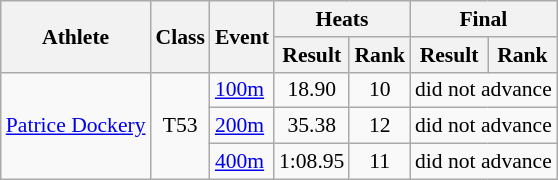<table class=wikitable style="font-size:90%">
<tr>
<th rowspan="2">Athlete</th>
<th rowspan="2">Class</th>
<th rowspan="2">Event</th>
<th colspan="2">Heats</th>
<th colspan="3">Final</th>
</tr>
<tr>
<th>Result</th>
<th>Rank</th>
<th>Result</th>
<th>Rank</th>
</tr>
<tr>
<td rowspan="3"><a href='#'>Patrice Dockery</a></td>
<td rowspan="3" style="text-align:center;">T53</td>
<td><a href='#'>100m</a></td>
<td style="text-align:center;">18.90</td>
<td style="text-align:center;">10</td>
<td style="text-align:center;" colspan="2">did not advance</td>
</tr>
<tr>
<td><a href='#'>200m</a></td>
<td style="text-align:center;">35.38</td>
<td style="text-align:center;">12</td>
<td style="text-align:center;" colspan="2">did not advance</td>
</tr>
<tr>
<td><a href='#'>400m</a></td>
<td style="text-align:center;">1:08.95</td>
<td style="text-align:center;">11</td>
<td style="text-align:center;" colspan="2">did not advance</td>
</tr>
</table>
